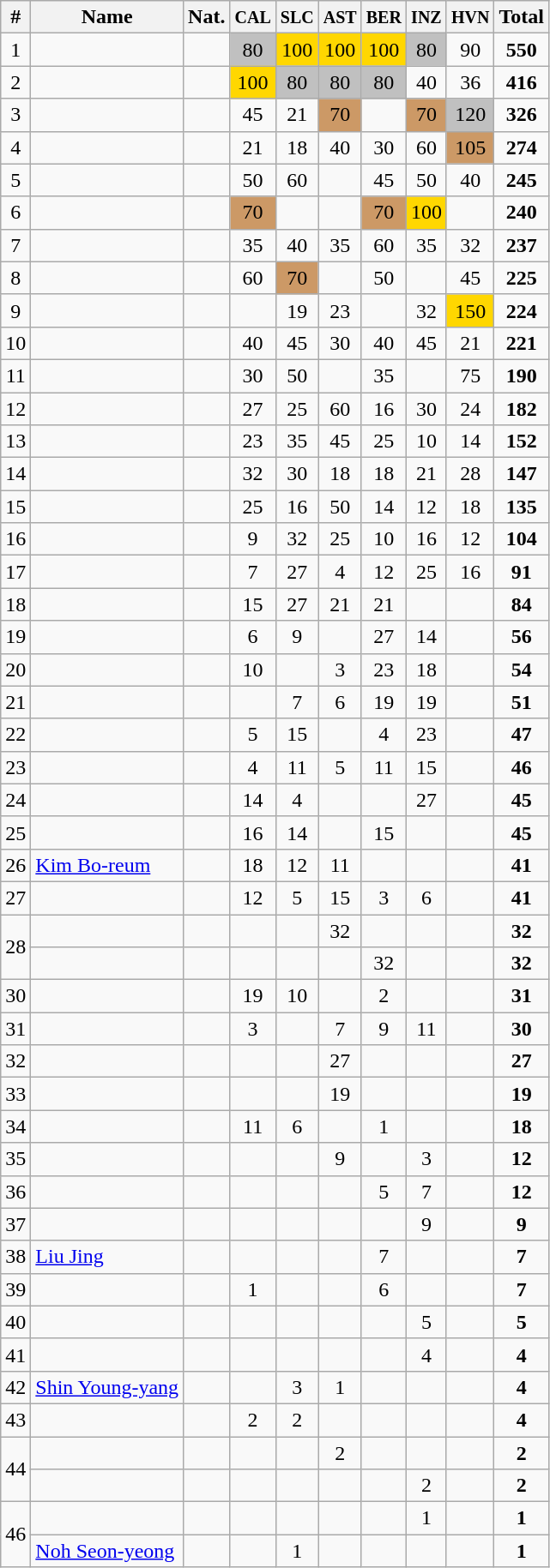<table class="wikitable sortable" style="text-align:center;">
<tr>
<th>#</th>
<th>Name</th>
<th>Nat.</th>
<th><small>CAL</small></th>
<th><small>SLC</small></th>
<th><small>AST</small></th>
<th><small>BER</small></th>
<th><small>INZ</small></th>
<th><small>HVN</small></th>
<th>Total</th>
</tr>
<tr>
<td>1</td>
<td align=left></td>
<td></td>
<td bgcolor=silver>80</td>
<td bgcolor=gold>100</td>
<td bgcolor=gold>100</td>
<td bgcolor=gold>100</td>
<td bgcolor=silver>80</td>
<td>90</td>
<td><strong>550</strong></td>
</tr>
<tr>
<td>2</td>
<td align=left></td>
<td></td>
<td bgcolor=gold>100</td>
<td bgcolor=silver>80</td>
<td bgcolor=silver>80</td>
<td bgcolor=silver>80</td>
<td>40</td>
<td>36</td>
<td><strong>416</strong></td>
</tr>
<tr>
<td>3</td>
<td align=left></td>
<td></td>
<td>45</td>
<td>21</td>
<td bgcolor=cc9966>70</td>
<td></td>
<td bgcolor=cc9966>70</td>
<td bgcolor=silver>120</td>
<td><strong>326</strong></td>
</tr>
<tr>
<td>4</td>
<td align=left></td>
<td></td>
<td>21</td>
<td>18</td>
<td>40</td>
<td>30</td>
<td>60</td>
<td bgcolor=cc9966>105</td>
<td><strong>274</strong></td>
</tr>
<tr>
<td>5</td>
<td align=left></td>
<td></td>
<td>50</td>
<td>60</td>
<td></td>
<td>45</td>
<td>50</td>
<td>40</td>
<td><strong>245</strong></td>
</tr>
<tr>
<td>6</td>
<td align=left></td>
<td></td>
<td bgcolor=cc9966>70</td>
<td></td>
<td></td>
<td bgcolor=cc9966>70</td>
<td bgcolor=gold>100</td>
<td></td>
<td><strong>240</strong></td>
</tr>
<tr>
<td>7</td>
<td align=left></td>
<td></td>
<td>35</td>
<td>40</td>
<td>35</td>
<td>60</td>
<td>35</td>
<td>32</td>
<td><strong>237</strong></td>
</tr>
<tr>
<td>8</td>
<td align=left></td>
<td></td>
<td>60</td>
<td bgcolor=cc9966>70</td>
<td></td>
<td>50</td>
<td></td>
<td>45</td>
<td><strong>225</strong></td>
</tr>
<tr>
<td>9</td>
<td align=left></td>
<td></td>
<td></td>
<td>19</td>
<td>23</td>
<td></td>
<td>32</td>
<td bgcolor=gold>150</td>
<td><strong>224</strong></td>
</tr>
<tr>
<td>10</td>
<td align=left></td>
<td></td>
<td>40</td>
<td>45</td>
<td>30</td>
<td>40</td>
<td>45</td>
<td>21</td>
<td><strong>221</strong></td>
</tr>
<tr>
<td>11</td>
<td align=left></td>
<td></td>
<td>30</td>
<td>50</td>
<td></td>
<td>35</td>
<td></td>
<td>75</td>
<td><strong>190</strong></td>
</tr>
<tr>
<td>12</td>
<td align=left></td>
<td></td>
<td>27</td>
<td>25</td>
<td>60</td>
<td>16</td>
<td>30</td>
<td>24</td>
<td><strong>182</strong></td>
</tr>
<tr>
<td>13</td>
<td align=left></td>
<td></td>
<td>23</td>
<td>35</td>
<td>45</td>
<td>25</td>
<td>10</td>
<td>14</td>
<td><strong>152</strong></td>
</tr>
<tr>
<td>14</td>
<td align=left></td>
<td></td>
<td>32</td>
<td>30</td>
<td>18</td>
<td>18</td>
<td>21</td>
<td>28</td>
<td><strong>147</strong></td>
</tr>
<tr>
<td>15</td>
<td align=left></td>
<td></td>
<td>25</td>
<td>16</td>
<td>50</td>
<td>14</td>
<td>12</td>
<td>18</td>
<td><strong>135</strong></td>
</tr>
<tr>
<td>16</td>
<td align=left></td>
<td></td>
<td>9</td>
<td>32</td>
<td>25</td>
<td>10</td>
<td>16</td>
<td>12</td>
<td><strong>104</strong></td>
</tr>
<tr>
<td>17</td>
<td align=left></td>
<td></td>
<td>7</td>
<td>27</td>
<td>4</td>
<td>12</td>
<td>25</td>
<td>16</td>
<td><strong>91</strong></td>
</tr>
<tr>
<td>18</td>
<td align=left></td>
<td></td>
<td>15</td>
<td>27</td>
<td>21</td>
<td>21</td>
<td></td>
<td></td>
<td><strong>84</strong></td>
</tr>
<tr>
<td>19</td>
<td align=left></td>
<td></td>
<td>6</td>
<td>9</td>
<td></td>
<td>27</td>
<td>14</td>
<td></td>
<td><strong>56</strong></td>
</tr>
<tr>
<td>20</td>
<td align=left></td>
<td></td>
<td>10</td>
<td></td>
<td>3</td>
<td>23</td>
<td>18</td>
<td></td>
<td><strong>54</strong></td>
</tr>
<tr>
<td>21</td>
<td align=left></td>
<td></td>
<td></td>
<td>7</td>
<td>6</td>
<td>19</td>
<td>19</td>
<td></td>
<td><strong>51</strong></td>
</tr>
<tr>
<td>22</td>
<td align=left></td>
<td></td>
<td>5</td>
<td>15</td>
<td></td>
<td>4</td>
<td>23</td>
<td></td>
<td><strong>47</strong></td>
</tr>
<tr>
<td>23</td>
<td align=left></td>
<td></td>
<td>4</td>
<td>11</td>
<td>5</td>
<td>11</td>
<td>15</td>
<td></td>
<td><strong>46</strong></td>
</tr>
<tr>
<td>24</td>
<td align=left></td>
<td></td>
<td>14</td>
<td>4</td>
<td></td>
<td></td>
<td>27</td>
<td></td>
<td><strong>45</strong></td>
</tr>
<tr>
<td>25</td>
<td align=left></td>
<td></td>
<td>16</td>
<td>14</td>
<td></td>
<td>15</td>
<td></td>
<td></td>
<td><strong>45</strong></td>
</tr>
<tr>
<td>26</td>
<td align=left><a href='#'>Kim Bo-reum</a></td>
<td></td>
<td>18</td>
<td>12</td>
<td>11</td>
<td></td>
<td></td>
<td></td>
<td><strong>41</strong></td>
</tr>
<tr>
<td>27</td>
<td align=left></td>
<td></td>
<td>12</td>
<td>5</td>
<td>15</td>
<td>3</td>
<td>6</td>
<td></td>
<td><strong>41</strong></td>
</tr>
<tr>
<td rowspan=2>28</td>
<td align=left></td>
<td></td>
<td></td>
<td></td>
<td>32</td>
<td></td>
<td></td>
<td></td>
<td><strong>32</strong></td>
</tr>
<tr>
<td align=left></td>
<td></td>
<td></td>
<td></td>
<td></td>
<td>32</td>
<td></td>
<td></td>
<td><strong>32</strong></td>
</tr>
<tr>
<td>30</td>
<td align=left></td>
<td></td>
<td>19</td>
<td>10</td>
<td></td>
<td>2</td>
<td></td>
<td></td>
<td><strong>31</strong></td>
</tr>
<tr>
<td>31</td>
<td align=left></td>
<td></td>
<td>3</td>
<td></td>
<td>7</td>
<td>9</td>
<td>11</td>
<td></td>
<td><strong>30</strong></td>
</tr>
<tr>
<td>32</td>
<td align=left></td>
<td></td>
<td></td>
<td></td>
<td>27</td>
<td></td>
<td></td>
<td></td>
<td><strong>27</strong></td>
</tr>
<tr>
<td>33</td>
<td align=left></td>
<td></td>
<td></td>
<td></td>
<td>19</td>
<td></td>
<td></td>
<td></td>
<td><strong>19</strong></td>
</tr>
<tr>
<td>34</td>
<td align=left></td>
<td></td>
<td>11</td>
<td>6</td>
<td></td>
<td>1</td>
<td></td>
<td></td>
<td><strong>18</strong></td>
</tr>
<tr>
<td>35</td>
<td align=left></td>
<td></td>
<td></td>
<td></td>
<td>9</td>
<td></td>
<td>3</td>
<td></td>
<td><strong>12</strong></td>
</tr>
<tr>
<td>36</td>
<td align=left></td>
<td></td>
<td></td>
<td></td>
<td></td>
<td>5</td>
<td>7</td>
<td></td>
<td><strong>12</strong></td>
</tr>
<tr>
<td>37</td>
<td align=left></td>
<td></td>
<td></td>
<td></td>
<td></td>
<td></td>
<td>9</td>
<td></td>
<td><strong>9</strong></td>
</tr>
<tr>
<td>38</td>
<td align=left><a href='#'>Liu Jing</a></td>
<td></td>
<td></td>
<td></td>
<td></td>
<td>7</td>
<td></td>
<td></td>
<td><strong>7</strong></td>
</tr>
<tr>
<td>39</td>
<td align=left></td>
<td></td>
<td>1</td>
<td></td>
<td></td>
<td>6</td>
<td></td>
<td></td>
<td><strong>7</strong></td>
</tr>
<tr>
<td>40</td>
<td align=left></td>
<td></td>
<td></td>
<td></td>
<td></td>
<td></td>
<td>5</td>
<td></td>
<td><strong>5</strong></td>
</tr>
<tr>
<td>41</td>
<td align=left></td>
<td></td>
<td></td>
<td></td>
<td></td>
<td></td>
<td>4</td>
<td></td>
<td><strong>4</strong></td>
</tr>
<tr>
<td>42</td>
<td align=left><a href='#'>Shin Young-yang</a></td>
<td></td>
<td></td>
<td>3</td>
<td>1</td>
<td></td>
<td></td>
<td></td>
<td><strong>4</strong></td>
</tr>
<tr>
<td>43</td>
<td align=left></td>
<td></td>
<td>2</td>
<td>2</td>
<td></td>
<td></td>
<td></td>
<td></td>
<td><strong>4</strong></td>
</tr>
<tr>
<td rowspan=2>44</td>
<td align=left></td>
<td></td>
<td></td>
<td></td>
<td>2</td>
<td></td>
<td></td>
<td></td>
<td><strong>2</strong></td>
</tr>
<tr>
<td align=left></td>
<td></td>
<td></td>
<td></td>
<td></td>
<td></td>
<td>2</td>
<td></td>
<td><strong>2</strong></td>
</tr>
<tr>
<td rowspan=2>46</td>
<td align=left></td>
<td></td>
<td></td>
<td></td>
<td></td>
<td></td>
<td>1</td>
<td></td>
<td><strong>1</strong></td>
</tr>
<tr>
<td align=left><a href='#'>Noh Seon-yeong</a></td>
<td></td>
<td></td>
<td>1</td>
<td></td>
<td></td>
<td></td>
<td></td>
<td><strong>1</strong></td>
</tr>
</table>
